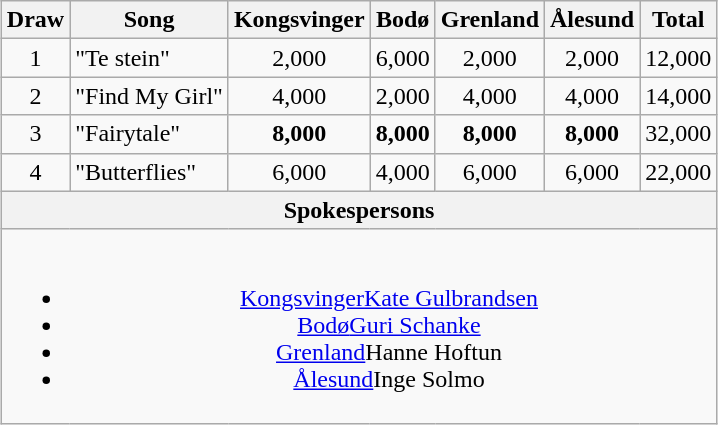<table class="wikitable collapsible" style="margin: 1em auto 1em auto; text-align:center;">
<tr>
<th>Draw</th>
<th>Song</th>
<th>Kongsvinger</th>
<th>Bodø</th>
<th>Grenland</th>
<th>Ålesund</th>
<th>Total</th>
</tr>
<tr>
<td>1</td>
<td style="text-align:left;">"Te stein"</td>
<td>2,000</td>
<td>6,000</td>
<td>2,000</td>
<td>2,000</td>
<td>12,000</td>
</tr>
<tr>
<td>2</td>
<td style="text-align:left;">"Find My Girl"</td>
<td>4,000</td>
<td>2,000</td>
<td>4,000</td>
<td>4,000</td>
<td>14,000</td>
</tr>
<tr>
<td>3</td>
<td style="text-align:left;">"Fairytale"</td>
<td><strong>8,000</strong></td>
<td><strong>8,000</strong></td>
<td><strong>8,000</strong></td>
<td><strong>8,000</strong></td>
<td>32,000</td>
</tr>
<tr>
<td>4</td>
<td style="text-align:left;">"Butterflies"</td>
<td>6,000</td>
<td>4,000</td>
<td>6,000</td>
<td>6,000</td>
<td>22,000</td>
</tr>
<tr>
<th colspan="7">Spokespersons</th>
</tr>
<tr>
<td colspan="7"><br><ul><li><a href='#'>Kongsvinger</a><a href='#'>Kate Gulbrandsen</a></li><li><a href='#'>Bodø</a><a href='#'>Guri Schanke</a></li><li><a href='#'>Grenland</a>Hanne Hoftun</li><li><a href='#'>Ålesund</a>Inge Solmo</li></ul></td>
</tr>
</table>
